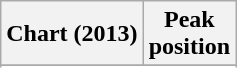<table class="wikitable sortable plainrowheaders" style="text-align:center">
<tr>
<th scope="col">Chart (2013)</th>
<th scope="col">Peak<br>position</th>
</tr>
<tr>
</tr>
<tr>
</tr>
<tr>
</tr>
<tr>
</tr>
</table>
